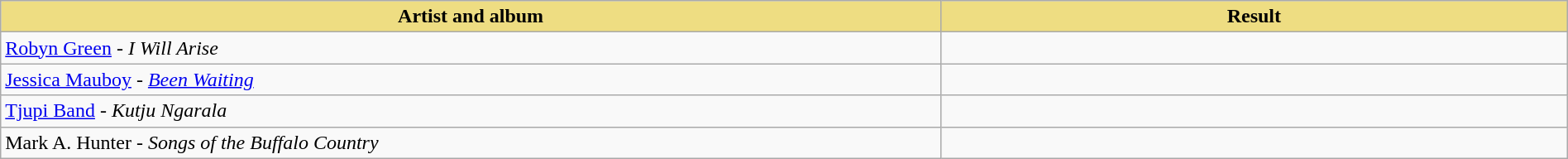<table class="wikitable" width=100%>
<tr>
<th style="width:15%;background:#EEDD82;">Artist and album</th>
<th style="width:10%;background:#EEDD82;">Result</th>
</tr>
<tr>
<td><a href='#'>Robyn Green</a> - <em>I Will Arise</em></td>
<td></td>
</tr>
<tr>
<td><a href='#'>Jessica Mauboy</a> - <em><a href='#'>Been Waiting</a></em></td>
<td></td>
</tr>
<tr>
<td><a href='#'>Tjupi Band</a> - <em>Kutju Ngarala</em></td>
<td></td>
</tr>
<tr>
<td>Mark A. Hunter - <em>Songs of the Buffalo Country</em></td>
<td></td>
</tr>
</table>
